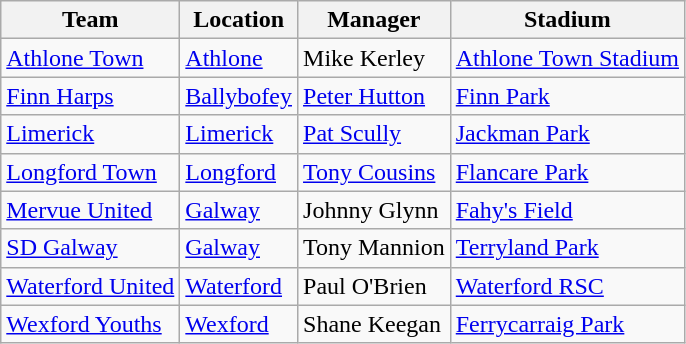<table class="wikitable sortable">
<tr>
<th>Team</th>
<th>Location</th>
<th>Manager</th>
<th>Stadium</th>
</tr>
<tr>
<td><a href='#'>Athlone Town</a></td>
<td><a href='#'>Athlone</a></td>
<td> Mike Kerley</td>
<td><a href='#'>Athlone Town Stadium</a></td>
</tr>
<tr>
<td><a href='#'>Finn Harps</a></td>
<td><a href='#'>Ballybofey</a></td>
<td> <a href='#'>Peter Hutton</a></td>
<td><a href='#'>Finn Park</a></td>
</tr>
<tr>
<td><a href='#'>Limerick</a></td>
<td><a href='#'>Limerick</a></td>
<td> <a href='#'>Pat Scully</a></td>
<td><a href='#'>Jackman Park</a></td>
</tr>
<tr>
<td><a href='#'>Longford Town</a></td>
<td><a href='#'>Longford</a></td>
<td> <a href='#'>Tony Cousins</a></td>
<td><a href='#'>Flancare Park</a></td>
</tr>
<tr>
<td><a href='#'>Mervue United</a></td>
<td><a href='#'>Galway</a></td>
<td> Johnny Glynn</td>
<td><a href='#'>Fahy's Field</a></td>
</tr>
<tr>
<td><a href='#'>SD Galway</a></td>
<td><a href='#'>Galway</a></td>
<td> Tony Mannion</td>
<td><a href='#'>Terryland Park</a></td>
</tr>
<tr>
<td><a href='#'>Waterford United</a></td>
<td><a href='#'>Waterford</a></td>
<td> Paul O'Brien</td>
<td><a href='#'>Waterford RSC</a></td>
</tr>
<tr>
<td><a href='#'>Wexford Youths</a></td>
<td><a href='#'>Wexford</a></td>
<td> Shane Keegan</td>
<td><a href='#'>Ferrycarraig Park</a></td>
</tr>
</table>
